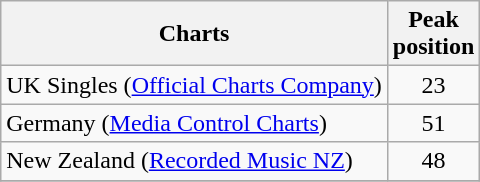<table class="wikitable sortable">
<tr>
<th>Charts</th>
<th>Peak<br>position</th>
</tr>
<tr>
<td>UK Singles (<a href='#'>Official Charts Company</a>)</td>
<td align= "center">23</td>
</tr>
<tr>
<td>Germany (<a href='#'>Media Control Charts</a>)</td>
<td align= "center">51</td>
</tr>
<tr>
<td>New Zealand (<a href='#'>Recorded Music NZ</a>)</td>
<td align= "center">48</td>
</tr>
<tr>
</tr>
</table>
